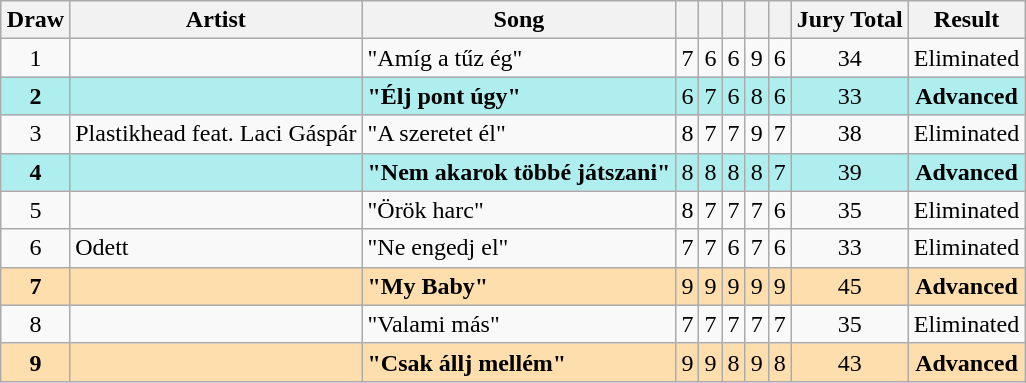<table class="sortable wikitable" style="margin: 1em auto 1em auto; text-align:center">
<tr>
<th>Draw</th>
<th>Artist</th>
<th>Song</th>
<th><small></small></th>
<th><small></small></th>
<th><small></small></th>
<th><small></small></th>
<th><small></small></th>
<th>Jury Total</th>
<th>Result</th>
</tr>
<tr>
<td>1</td>
<td align="left"></td>
<td align="left">"Amíg a tűz ég"</td>
<td>7</td>
<td>6</td>
<td>6</td>
<td>9</td>
<td>6</td>
<td>34</td>
<td>Eliminated</td>
</tr>
<tr style="background:paleturquoise;">
<td><strong>2</strong></td>
<td align="left"><strong></strong></td>
<td align="left"><strong>"Élj pont úgy"</strong></td>
<td>6</td>
<td>7</td>
<td>6</td>
<td>8</td>
<td>6</td>
<td>33</td>
<td><strong>Advanced</strong></td>
</tr>
<tr>
<td>3</td>
<td align="left">Plastikhead feat. Laci Gáspár</td>
<td align="left">"A szeretet él"</td>
<td>8</td>
<td>7</td>
<td>7</td>
<td>9</td>
<td>7</td>
<td>38</td>
<td>Eliminated</td>
</tr>
<tr style="background:paleturquoise;">
<td><strong>4</strong></td>
<td align="left"><strong></strong></td>
<td align="left"><strong>"Nem akarok többé játszani"</strong></td>
<td>8</td>
<td>8</td>
<td>8</td>
<td>8</td>
<td>7</td>
<td>39</td>
<td><strong>Advanced</strong></td>
</tr>
<tr>
<td>5</td>
<td align="left"></td>
<td align="left">"Örök harc"</td>
<td>8</td>
<td>7</td>
<td>7</td>
<td>7</td>
<td>6</td>
<td>35</td>
<td>Eliminated</td>
</tr>
<tr>
<td>6</td>
<td align="left">Odett</td>
<td align="left">"Ne engedj el"</td>
<td>7</td>
<td>7</td>
<td>6</td>
<td>7</td>
<td>6</td>
<td>33</td>
<td>Eliminated</td>
</tr>
<tr style="background:navajowhite;">
<td><strong>7</strong></td>
<td align="left"><strong></strong></td>
<td align="left"><strong>"My Baby"</strong></td>
<td>9</td>
<td>9</td>
<td>9</td>
<td>9</td>
<td>9</td>
<td>45</td>
<td><strong>Advanced</strong></td>
</tr>
<tr>
<td>8</td>
<td align="left"></td>
<td align="left">"Valami más"</td>
<td>7</td>
<td>7</td>
<td>7</td>
<td>7</td>
<td>7</td>
<td>35</td>
<td>Eliminated</td>
</tr>
<tr style="background:navajowhite;">
<td><strong>9</strong></td>
<td align="left"><strong></strong></td>
<td align="left"><strong>"Csak állj mellém"</strong></td>
<td>9</td>
<td>9</td>
<td>8</td>
<td>9</td>
<td>8</td>
<td>43</td>
<td><strong>Advanced</strong></td>
</tr>
</table>
